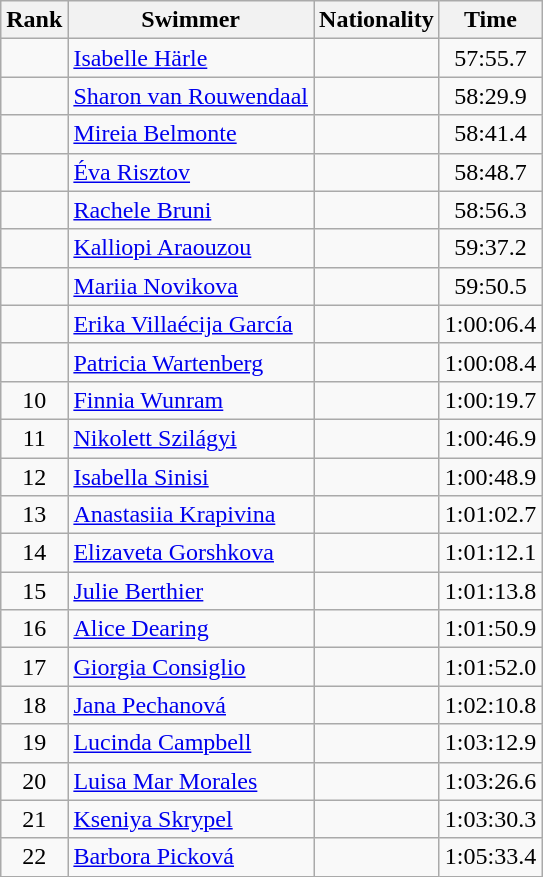<table class="wikitable sortable" border="1" style="text-align:center">
<tr>
<th>Rank</th>
<th>Swimmer</th>
<th>Nationality</th>
<th>Time</th>
</tr>
<tr>
<td></td>
<td align=left><a href='#'>Isabelle Härle</a></td>
<td align=left></td>
<td>57:55.7</td>
</tr>
<tr>
<td></td>
<td align=left><a href='#'>Sharon van Rouwendaal</a></td>
<td align=left></td>
<td>58:29.9</td>
</tr>
<tr>
<td></td>
<td align=left><a href='#'>Mireia Belmonte</a></td>
<td align=left></td>
<td>58:41.4</td>
</tr>
<tr>
<td></td>
<td align=left><a href='#'>Éva Risztov</a></td>
<td align=left></td>
<td>58:48.7</td>
</tr>
<tr>
<td></td>
<td align=left><a href='#'>Rachele Bruni</a></td>
<td align=left></td>
<td>58:56.3</td>
</tr>
<tr>
<td></td>
<td align=left><a href='#'>Kalliopi Araouzou</a></td>
<td align=left></td>
<td>59:37.2</td>
</tr>
<tr>
<td></td>
<td align=left><a href='#'>Mariia Novikova</a></td>
<td align=left></td>
<td>59:50.5</td>
</tr>
<tr>
<td></td>
<td align=left><a href='#'>Erika Villaécija García</a></td>
<td align=left></td>
<td>1:00:06.4</td>
</tr>
<tr>
<td></td>
<td align=left><a href='#'>Patricia Wartenberg</a></td>
<td align=left></td>
<td>1:00:08.4</td>
</tr>
<tr>
<td>10</td>
<td align=left><a href='#'>Finnia Wunram</a></td>
<td align=left></td>
<td>1:00:19.7</td>
</tr>
<tr>
<td>11</td>
<td align=left><a href='#'>Nikolett Szilágyi</a></td>
<td align=left></td>
<td>1:00:46.9</td>
</tr>
<tr>
<td>12</td>
<td align=left><a href='#'>Isabella Sinisi</a></td>
<td align=left></td>
<td>1:00:48.9</td>
</tr>
<tr>
<td>13</td>
<td align=left><a href='#'>Anastasiia Krapivina</a></td>
<td align=left></td>
<td>1:01:02.7</td>
</tr>
<tr>
<td>14</td>
<td align=left><a href='#'>Elizaveta Gorshkova</a></td>
<td align=left></td>
<td>1:01:12.1</td>
</tr>
<tr>
<td>15</td>
<td align=left><a href='#'>Julie Berthier</a></td>
<td align=left></td>
<td>1:01:13.8</td>
</tr>
<tr>
<td>16</td>
<td align=left><a href='#'>Alice Dearing</a></td>
<td align=left></td>
<td>1:01:50.9</td>
</tr>
<tr>
<td>17</td>
<td align=left><a href='#'>Giorgia Consiglio</a></td>
<td align=left></td>
<td>1:01:52.0</td>
</tr>
<tr>
<td>18</td>
<td align=left><a href='#'>Jana Pechanová</a></td>
<td align=left></td>
<td>1:02:10.8</td>
</tr>
<tr>
<td>19</td>
<td align=left><a href='#'>Lucinda Campbell</a></td>
<td align=left></td>
<td>1:03:12.9</td>
</tr>
<tr>
<td>20</td>
<td align=left><a href='#'>Luisa Mar Morales</a></td>
<td align=left></td>
<td>1:03:26.6</td>
</tr>
<tr>
<td>21</td>
<td align=left><a href='#'>Kseniya Skrypel</a></td>
<td align=left></td>
<td>1:03:30.3</td>
</tr>
<tr>
<td>22</td>
<td align=left><a href='#'>Barbora Picková</a></td>
<td align=left></td>
<td>1:05:33.4</td>
</tr>
</table>
